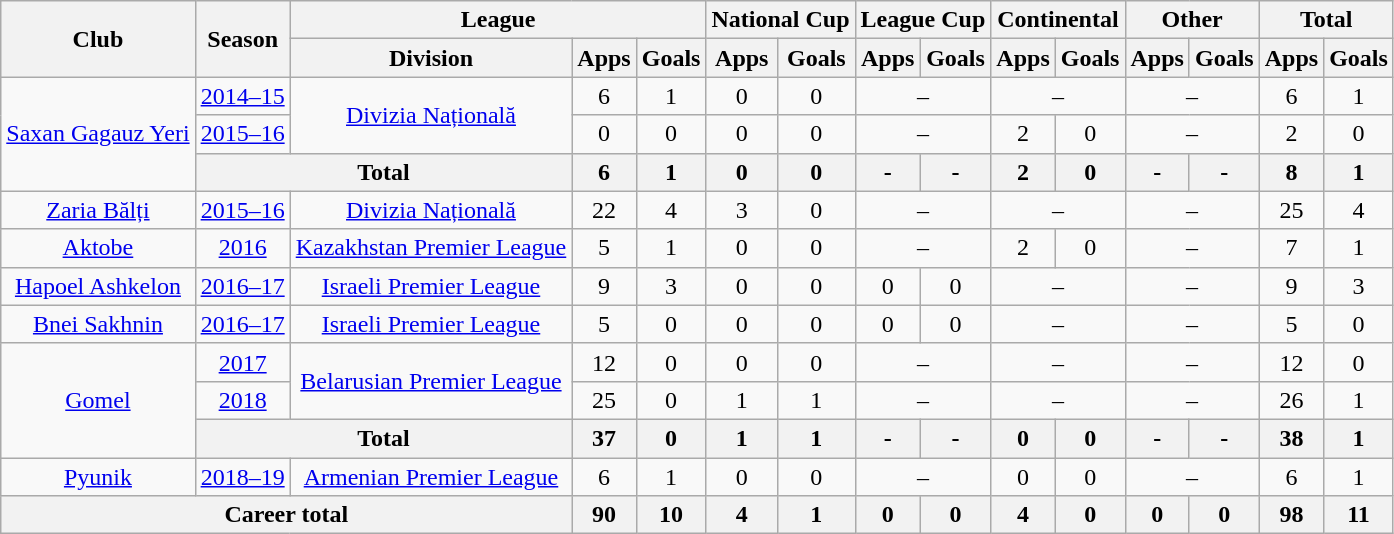<table class="wikitable" style="text-align: center;">
<tr>
<th rowspan="2">Club</th>
<th rowspan="2">Season</th>
<th colspan="3">League</th>
<th colspan="2">National Cup</th>
<th colspan="2">League Cup</th>
<th colspan="2">Continental</th>
<th colspan="2">Other</th>
<th colspan="2">Total</th>
</tr>
<tr>
<th>Division</th>
<th>Apps</th>
<th>Goals</th>
<th>Apps</th>
<th>Goals</th>
<th>Apps</th>
<th>Goals</th>
<th>Apps</th>
<th>Goals</th>
<th>Apps</th>
<th>Goals</th>
<th>Apps</th>
<th>Goals</th>
</tr>
<tr>
<td rowspan="3" valign="center"><a href='#'>Saxan Gagauz Yeri</a></td>
<td><a href='#'>2014–15</a></td>
<td rowspan="2" valign="center"><a href='#'>Divizia Națională</a></td>
<td>6</td>
<td>1</td>
<td>0</td>
<td>0</td>
<td colspan="2">–</td>
<td colspan="2">–</td>
<td colspan="2">–</td>
<td>6</td>
<td>1</td>
</tr>
<tr>
<td><a href='#'>2015–16</a></td>
<td>0</td>
<td>0</td>
<td>0</td>
<td>0</td>
<td colspan="2">–</td>
<td>2</td>
<td>0</td>
<td colspan="2">–</td>
<td>2</td>
<td>0</td>
</tr>
<tr>
<th colspan="2">Total</th>
<th>6</th>
<th>1</th>
<th>0</th>
<th>0</th>
<th>-</th>
<th>-</th>
<th>2</th>
<th>0</th>
<th>-</th>
<th>-</th>
<th>8</th>
<th>1</th>
</tr>
<tr>
<td valign="center"><a href='#'>Zaria Bălți</a></td>
<td><a href='#'>2015–16</a></td>
<td><a href='#'>Divizia Națională</a></td>
<td>22</td>
<td>4</td>
<td>3</td>
<td>0</td>
<td colspan="2">–</td>
<td colspan="2">–</td>
<td colspan="2">–</td>
<td>25</td>
<td>4</td>
</tr>
<tr>
<td valign="center"><a href='#'>Aktobe</a></td>
<td><a href='#'>2016</a></td>
<td><a href='#'>Kazakhstan Premier League</a></td>
<td>5</td>
<td>1</td>
<td>0</td>
<td>0</td>
<td colspan="2">–</td>
<td>2</td>
<td>0</td>
<td colspan="2">–</td>
<td>7</td>
<td>1</td>
</tr>
<tr>
<td valign="center"><a href='#'>Hapoel Ashkelon</a></td>
<td><a href='#'>2016–17</a></td>
<td><a href='#'>Israeli Premier League</a></td>
<td>9</td>
<td>3</td>
<td>0</td>
<td>0</td>
<td>0</td>
<td>0</td>
<td colspan="2">–</td>
<td colspan="2">–</td>
<td>9</td>
<td>3</td>
</tr>
<tr>
<td valign="center"><a href='#'>Bnei Sakhnin</a></td>
<td><a href='#'>2016–17</a></td>
<td><a href='#'>Israeli Premier League</a></td>
<td>5</td>
<td>0</td>
<td>0</td>
<td>0</td>
<td>0</td>
<td>0</td>
<td colspan="2">–</td>
<td colspan="2">–</td>
<td>5</td>
<td>0</td>
</tr>
<tr>
<td rowspan="3" valign="center"><a href='#'>Gomel</a></td>
<td><a href='#'>2017</a></td>
<td rowspan="2" valign="center"><a href='#'>Belarusian Premier League</a></td>
<td>12</td>
<td>0</td>
<td>0</td>
<td>0</td>
<td colspan="2">–</td>
<td colspan="2">–</td>
<td colspan="2">–</td>
<td>12</td>
<td>0</td>
</tr>
<tr>
<td><a href='#'>2018</a></td>
<td>25</td>
<td>0</td>
<td>1</td>
<td>1</td>
<td colspan="2">–</td>
<td colspan="2">–</td>
<td colspan="2">–</td>
<td>26</td>
<td>1</td>
</tr>
<tr>
<th colspan="2">Total</th>
<th>37</th>
<th>0</th>
<th>1</th>
<th>1</th>
<th>-</th>
<th>-</th>
<th>0</th>
<th>0</th>
<th>-</th>
<th>-</th>
<th>38</th>
<th>1</th>
</tr>
<tr>
<td valign="center"><a href='#'>Pyunik</a></td>
<td><a href='#'>2018–19</a></td>
<td><a href='#'>Armenian Premier League</a></td>
<td>6</td>
<td>1</td>
<td>0</td>
<td>0</td>
<td colspan="2">–</td>
<td>0</td>
<td>0</td>
<td colspan="2">–</td>
<td>6</td>
<td>1</td>
</tr>
<tr>
<th colspan="3">Career total</th>
<th>90</th>
<th>10</th>
<th>4</th>
<th>1</th>
<th>0</th>
<th>0</th>
<th>4</th>
<th>0</th>
<th>0</th>
<th>0</th>
<th>98</th>
<th>11</th>
</tr>
</table>
